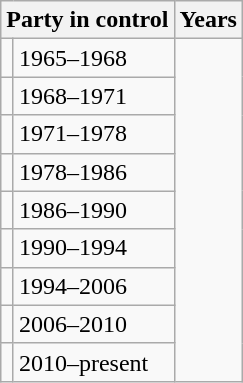<table class="wikitable">
<tr>
<th colspan="2">Party in control</th>
<th>Years</th>
</tr>
<tr>
<td></td>
<td>1965–1968</td>
</tr>
<tr>
<td></td>
<td>1968–1971</td>
</tr>
<tr>
<td></td>
<td>1971–1978</td>
</tr>
<tr>
<td></td>
<td>1978–1986</td>
</tr>
<tr>
<td></td>
<td>1986–1990</td>
</tr>
<tr>
<td></td>
<td>1990–1994</td>
</tr>
<tr>
<td></td>
<td>1994–2006</td>
</tr>
<tr>
<td></td>
<td>2006–2010</td>
</tr>
<tr>
<td></td>
<td>2010–present</td>
</tr>
</table>
